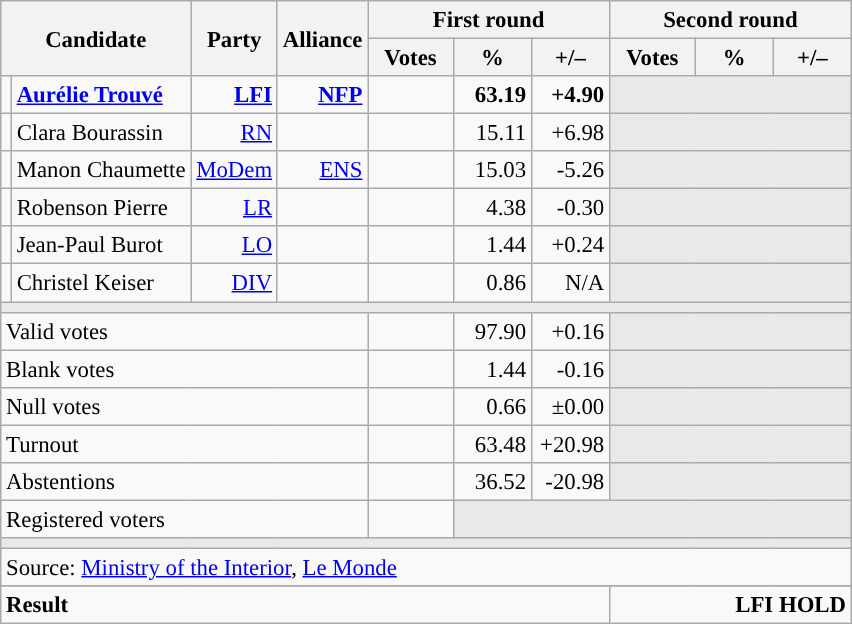<table class="wikitable" style="text-align:right;font-size:95%;">
<tr>
<th rowspan="2" colspan="2">Candidate</th>
<th rowspan="2">Party</th>
<th rowspan="2">Alliance</th>
<th colspan="3">First round</th>
<th colspan="3">Second round</th>
</tr>
<tr>
<th style="width:50px;">Votes</th>
<th style="width:45px;">%</th>
<th style="width:45px;">+/–</th>
<th style="width:50px;">Votes</th>
<th style="width:45px;">%</th>
<th style="width:45px;">+/–</th>
</tr>
<tr>
<td style="color:inherit;background:"></td>
<td style="text-align:left;"><strong><a href='#'>Aurélie Trouvé</a></strong></td>
<td><a href='#'><strong>LFI</strong></a></td>
<td><a href='#'><strong>NFP</strong></a></td>
<td><strong></strong></td>
<td><strong>63.19</strong></td>
<td><strong>+4.90</strong></td>
<td colspan="3" style="background:#E9E9E9;"></td>
</tr>
<tr>
<td style="color:inherit;background:"></td>
<td style="text-align:left;">Clara Bourassin</td>
<td><a href='#'>RN</a></td>
<td></td>
<td></td>
<td>15.11</td>
<td>+6.98</td>
<td colspan="3" style="background:#E9E9E9;"></td>
</tr>
<tr>
<td style="color:inherit;background:"></td>
<td style="text-align:left;">Manon Chaumette</td>
<td><a href='#'>MoDem</a></td>
<td><a href='#'>ENS</a></td>
<td></td>
<td>15.03</td>
<td>-5.26</td>
<td colspan="3" style="background:#E9E9E9;"></td>
</tr>
<tr>
<td style="color:inherit;background:"></td>
<td style="text-align:left;">Robenson Pierre</td>
<td><a href='#'>LR</a></td>
<td></td>
<td></td>
<td>4.38</td>
<td>-0.30</td>
<td colspan="3" style="background:#E9E9E9;"></td>
</tr>
<tr>
<td style="color:inherit;background:"></td>
<td style="text-align:left;">Jean-Paul Burot</td>
<td><a href='#'>LO</a></td>
<td></td>
<td></td>
<td>1.44</td>
<td>+0.24</td>
<td colspan="3" style="background:#E9E9E9;"></td>
</tr>
<tr>
<td style="color:inherit;background:"></td>
<td style="text-align:left;">Christel Keiser</td>
<td><a href='#'>DIV</a></td>
<td></td>
<td></td>
<td>0.86</td>
<td>N/A</td>
<td colspan="3" style="background:#E9E9E9;"></td>
</tr>
<tr>
<td colspan="10" style="background:#E9E9E9;"></td>
</tr>
<tr>
<td colspan="4" style="text-align:left;">Valid votes</td>
<td></td>
<td>97.90</td>
<td>+0.16</td>
<td colspan="3" style="background:#E9E9E9;"></td>
</tr>
<tr>
<td colspan="4" style="text-align:left;">Blank votes</td>
<td></td>
<td>1.44</td>
<td>-0.16</td>
<td colspan="3" style="background:#E9E9E9;"></td>
</tr>
<tr>
<td colspan="4" style="text-align:left;">Null votes</td>
<td></td>
<td>0.66</td>
<td>±0.00</td>
<td colspan="3" style="background:#E9E9E9;"></td>
</tr>
<tr>
<td colspan="4" style="text-align:left;">Turnout</td>
<td></td>
<td>63.48</td>
<td>+20.98</td>
<td colspan="3" style="background:#E9E9E9;"></td>
</tr>
<tr>
<td colspan="4" style="text-align:left;">Abstentions</td>
<td></td>
<td>36.52</td>
<td>-20.98</td>
<td colspan="3" style="background:#E9E9E9;"></td>
</tr>
<tr>
<td colspan="4" style="text-align:left;">Registered voters</td>
<td></td>
<td colspan="5" style="background:#E9E9E9;"></td>
</tr>
<tr>
<td colspan="10" style="background:#E9E9E9;"></td>
</tr>
<tr>
<td colspan="10" style="text-align:left;">Source: <a href='#'>Ministry of the Interior</a>, <a href='#'>Le Monde</a></td>
</tr>
<tr>
</tr>
<tr style="font-weight:bold">
<td colspan="7" style="text-align:left;">Result</td>
<td colspan="7" style="background-color:">LFI HOLD</td>
</tr>
</table>
